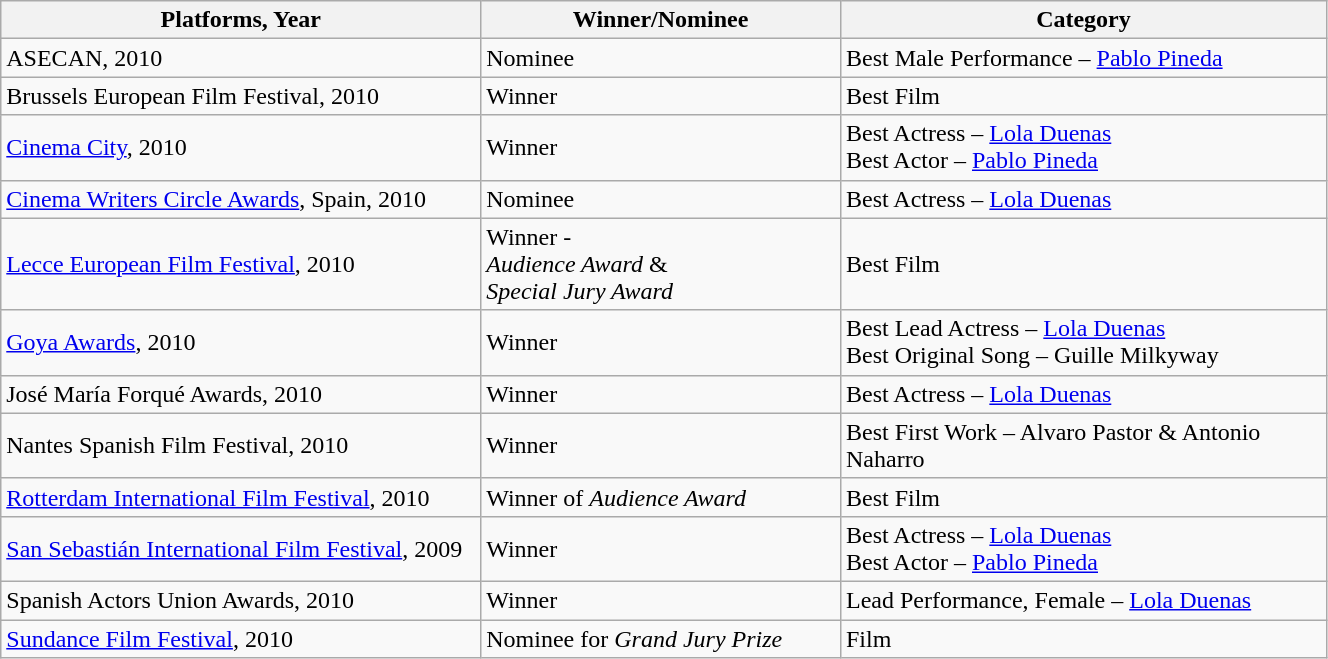<table width="70%" class="wikitable">
<tr>
<th width="10%">Platforms, Year</th>
<th width="5%">Winner/Nominee</th>
<th width="10%">Category</th>
</tr>
<tr>
<td>ASECAN, 2010</td>
<td>Nominee</td>
<td>Best Male Performance – <a href='#'>Pablo Pineda</a></td>
</tr>
<tr>
<td>Brussels European Film Festival, 2010</td>
<td>Winner</td>
<td>Best Film</td>
</tr>
<tr>
<td><a href='#'>Cinema City</a>, 2010</td>
<td>Winner</td>
<td>Best Actress – <a href='#'>Lola Duenas</a> <br> Best Actor – <a href='#'>Pablo Pineda</a></td>
</tr>
<tr>
<td><a href='#'>Cinema Writers Circle Awards</a>, Spain, 2010</td>
<td>Nominee</td>
<td>Best Actress – <a href='#'>Lola Duenas</a></td>
</tr>
<tr>
<td><a href='#'>Lecce European Film Festival</a>, 2010</td>
<td>Winner - <br> <em>Audience Award</em> & <br> <em>Special Jury Award</em></td>
<td>Best Film</td>
</tr>
<tr>
<td><a href='#'>Goya Awards</a>, 2010</td>
<td>Winner</td>
<td>Best Lead Actress – <a href='#'>Lola Duenas</a> <br> Best Original Song – Guille Milkyway</td>
</tr>
<tr>
<td>José María Forqué Awards, 2010</td>
<td>Winner</td>
<td>Best Actress – <a href='#'>Lola Duenas</a></td>
</tr>
<tr>
<td>Nantes Spanish Film Festival, 2010</td>
<td>Winner</td>
<td>Best First Work – Alvaro Pastor & Antonio Naharro</td>
</tr>
<tr>
<td><a href='#'>Rotterdam International Film Festival</a>, 2010</td>
<td>Winner of <em>Audience Award</em></td>
<td>Best Film</td>
</tr>
<tr>
<td><a href='#'>San Sebastián International Film Festival</a>, 2009</td>
<td>Winner</td>
<td>Best Actress – <a href='#'>Lola Duenas</a> <br> Best Actor – <a href='#'>Pablo Pineda</a></td>
</tr>
<tr>
<td>Spanish Actors Union Awards, 2010</td>
<td>Winner</td>
<td>Lead Performance, Female – <a href='#'>Lola Duenas</a></td>
</tr>
<tr>
<td><a href='#'>Sundance Film Festival</a>, 2010</td>
<td>Nominee for <em>Grand Jury Prize</em></td>
<td>Film</td>
</tr>
</table>
